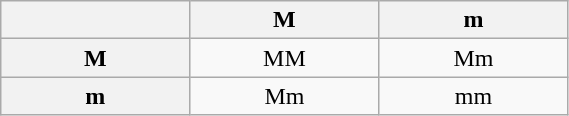<table class="wikitable" style="text-align:center; width:30%">
<tr>
<th style="width:3em;"></th>
<th style="width:3em;">M</th>
<th style="width:3em;">m</th>
</tr>
<tr>
<th>M</th>
<td>MM</td>
<td>Mm</td>
</tr>
<tr>
<th>m</th>
<td>Mm</td>
<td>mm</td>
</tr>
</table>
